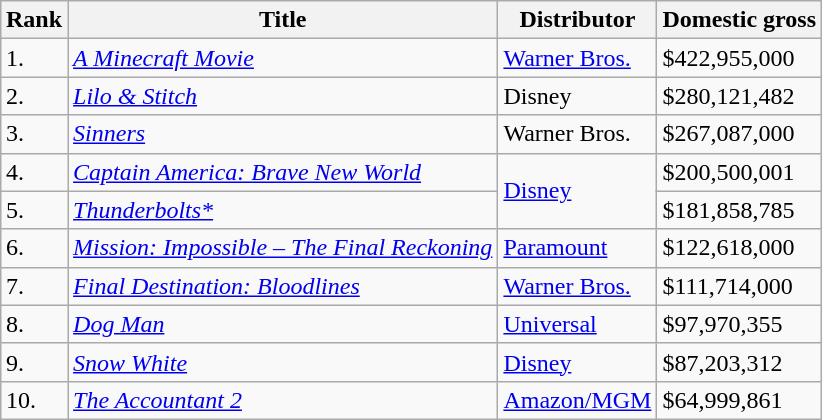<table class="wikitable sortable" style="margin:auto; margin:auto;">
<tr>
<th>Rank</th>
<th>Title</th>
<th>Distributor</th>
<th>Domestic gross</th>
</tr>
<tr>
<td>1.</td>
<td><em><a href='#'>A Minecraft Movie</a></em></td>
<td><a href='#'>Warner Bros.</a></td>
<td>$422,955,000</td>
</tr>
<tr>
<td>2.</td>
<td><em><a href='#'>Lilo & Stitch</a></em></td>
<td>Disney</td>
<td>$280,121,482</td>
</tr>
<tr>
<td>3.</td>
<td><em><a href='#'>Sinners</a></em></td>
<td>Warner Bros.</td>
<td>$267,087,000</td>
</tr>
<tr>
<td>4.</td>
<td><em><a href='#'>Captain America: Brave New World</a></em></td>
<td rowspan="2"><a href='#'>Disney</a></td>
<td>$200,500,001</td>
</tr>
<tr>
<td>5.</td>
<td><em><a href='#'>Thunderbolts*</a></em></td>
<td>$181,858,785</td>
</tr>
<tr>
<td>6.</td>
<td><em><a href='#'>Mission: Impossible – The Final Reckoning</a></em></td>
<td><a href='#'>Paramount</a></td>
<td>$122,618,000</td>
</tr>
<tr>
<td>7.</td>
<td><em><a href='#'>Final Destination: Bloodlines</a></em></td>
<td><a href='#'>Warner Bros.</a></td>
<td>$111,714,000</td>
</tr>
<tr>
<td>8.</td>
<td><em><a href='#'>Dog Man</a></em></td>
<td><a href='#'>Universal</a></td>
<td>$97,970,355</td>
</tr>
<tr>
<td>9.</td>
<td><em><a href='#'>Snow White</a></em></td>
<td><a href='#'>Disney</a></td>
<td>$87,203,312</td>
</tr>
<tr>
<td>10.</td>
<td><em><a href='#'>The Accountant 2</a></em></td>
<td><a href='#'>Amazon/MGM</a></td>
<td>$64,999,861</td>
</tr>
</table>
